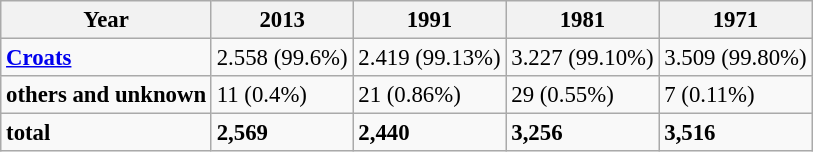<table class="wikitable" style="font-size:95%;">
<tr>
<th>Year</th>
<th>2013</th>
<th>1991</th>
<th>1981</th>
<th>1971</th>
</tr>
<tr>
<td><strong><a href='#'>Croats</a></strong></td>
<td>2.558 (99.6%)</td>
<td>2.419 (99.13%)</td>
<td>3.227 (99.10%)</td>
<td>3.509 (99.80%)</td>
</tr>
<tr>
<td><strong>others and unknown</strong></td>
<td>11 (0.4%)</td>
<td>21 (0.86%)</td>
<td>29 (0.55%)</td>
<td>7 (0.11%)</td>
</tr>
<tr>
<td><strong>total</strong></td>
<td><strong>2,569</strong></td>
<td><strong>2,440</strong></td>
<td><strong>3,256</strong></td>
<td><strong>3,516</strong></td>
</tr>
</table>
